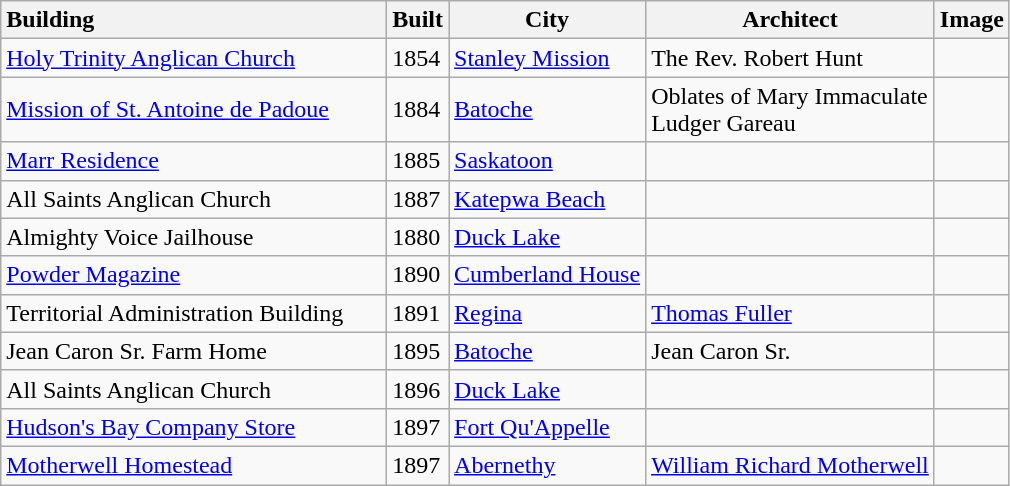<table class="wikitable sortable">
<tr>
<th style="text-align:left;width:250px">Building</th>
<th>Built</th>
<th>City</th>
<th>Architect</th>
<th>Image</th>
</tr>
<tr>
<td><a href='#'>Holy Trinity Anglican Church</a></td>
<td>1854</td>
<td><a href='#'>Stanley Mission</a></td>
<td>The Rev. Robert Hunt</td>
<td></td>
</tr>
<tr>
<td><a href='#'>Mission of St. Antoine de Padoue</a></td>
<td>1884</td>
<td><a href='#'>Batoche</a></td>
<td>Oblates of Mary Immaculate<br>Ludger Gareau</td>
<td></td>
</tr>
<tr>
<td><a href='#'>Marr Residence</a></td>
<td>1885</td>
<td><a href='#'>Saskatoon</a></td>
<td></td>
<td></td>
</tr>
<tr>
<td>All Saints Anglican Church</td>
<td>1887</td>
<td><a href='#'>Katepwa Beach</a></td>
<td></td>
<td></td>
</tr>
<tr>
<td>Almighty Voice Jailhouse</td>
<td>1880</td>
<td><a href='#'>Duck Lake</a></td>
<td></td>
<td></td>
</tr>
<tr>
<td><a href='#'>Powder Magazine</a></td>
<td>1890</td>
<td><a href='#'>Cumberland House</a></td>
<td></td>
<td></td>
</tr>
<tr>
<td>Territorial Administration Building</td>
<td>1891</td>
<td><a href='#'>Regina</a></td>
<td><a href='#'>Thomas Fuller</a></td>
<td></td>
</tr>
<tr>
<td>Jean Caron Sr. Farm Home</td>
<td>1895</td>
<td><a href='#'>Batoche</a></td>
<td>Jean Caron Sr.</td>
<td></td>
</tr>
<tr>
<td>All Saints Anglican Church</td>
<td>1896</td>
<td><a href='#'>Duck Lake</a></td>
<td></td>
<td></td>
</tr>
<tr>
<td><a href='#'>Hudson's Bay Company Store</a></td>
<td>1897</td>
<td><a href='#'>Fort Qu'Appelle</a></td>
<td></td>
<td></td>
</tr>
<tr>
<td><a href='#'>Motherwell Homestead</a></td>
<td>1897</td>
<td><a href='#'>Abernethy</a></td>
<td><a href='#'>William Richard Motherwell</a></td>
<td></td>
</tr>
</table>
